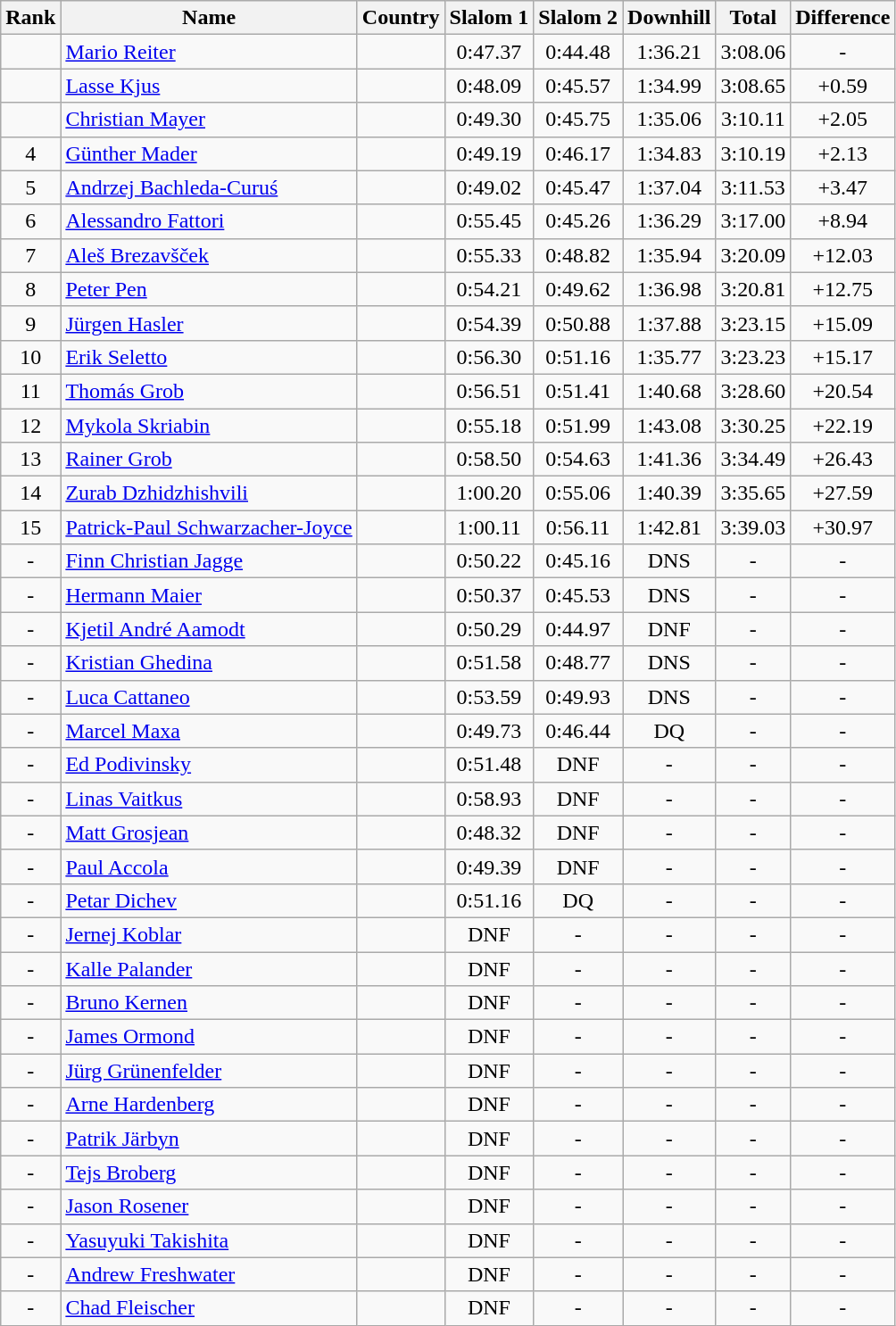<table class="wikitable sortable" style="text-align:center">
<tr>
<th>Rank</th>
<th>Name</th>
<th>Country</th>
<th>Slalom 1</th>
<th>Slalom 2</th>
<th>Downhill</th>
<th>Total</th>
<th>Difference</th>
</tr>
<tr>
<td></td>
<td align=left><a href='#'>Mario Reiter</a></td>
<td align=left></td>
<td>0:47.37</td>
<td>0:44.48</td>
<td>1:36.21</td>
<td>3:08.06</td>
<td>-</td>
</tr>
<tr>
<td></td>
<td align=left><a href='#'>Lasse Kjus</a></td>
<td align=left></td>
<td>0:48.09</td>
<td>0:45.57</td>
<td>1:34.99</td>
<td>3:08.65</td>
<td>+0.59</td>
</tr>
<tr>
<td></td>
<td align=left><a href='#'>Christian Mayer</a></td>
<td align=left></td>
<td>0:49.30</td>
<td>0:45.75</td>
<td>1:35.06</td>
<td>3:10.11</td>
<td>+2.05</td>
</tr>
<tr>
<td>4</td>
<td align=left><a href='#'>Günther Mader</a></td>
<td align=left></td>
<td>0:49.19</td>
<td>0:46.17</td>
<td>1:34.83</td>
<td>3:10.19</td>
<td>+2.13</td>
</tr>
<tr>
<td>5</td>
<td align=left><a href='#'>Andrzej Bachleda-Curuś</a></td>
<td align=left></td>
<td>0:49.02</td>
<td>0:45.47</td>
<td>1:37.04</td>
<td>3:11.53</td>
<td>+3.47</td>
</tr>
<tr>
<td>6</td>
<td align=left><a href='#'>Alessandro Fattori</a></td>
<td align=left></td>
<td>0:55.45</td>
<td>0:45.26</td>
<td>1:36.29</td>
<td>3:17.00</td>
<td>+8.94</td>
</tr>
<tr>
<td>7</td>
<td align=left><a href='#'>Aleš Brezavšček</a></td>
<td align=left></td>
<td>0:55.33</td>
<td>0:48.82</td>
<td>1:35.94</td>
<td>3:20.09</td>
<td>+12.03</td>
</tr>
<tr>
<td>8</td>
<td align=left><a href='#'>Peter Pen</a></td>
<td align=left></td>
<td>0:54.21</td>
<td>0:49.62</td>
<td>1:36.98</td>
<td>3:20.81</td>
<td>+12.75</td>
</tr>
<tr>
<td>9</td>
<td align=left><a href='#'>Jürgen Hasler</a></td>
<td align=left></td>
<td>0:54.39</td>
<td>0:50.88</td>
<td>1:37.88</td>
<td>3:23.15</td>
<td>+15.09</td>
</tr>
<tr>
<td>10</td>
<td align=left><a href='#'>Erik Seletto</a></td>
<td align=left></td>
<td>0:56.30</td>
<td>0:51.16</td>
<td>1:35.77</td>
<td>3:23.23</td>
<td>+15.17</td>
</tr>
<tr>
<td>11</td>
<td align=left><a href='#'>Thomás Grob</a></td>
<td align=left></td>
<td>0:56.51</td>
<td>0:51.41</td>
<td>1:40.68</td>
<td>3:28.60</td>
<td>+20.54</td>
</tr>
<tr>
<td>12</td>
<td align=left><a href='#'>Mykola Skriabin</a></td>
<td align=left></td>
<td>0:55.18</td>
<td>0:51.99</td>
<td>1:43.08</td>
<td>3:30.25</td>
<td>+22.19</td>
</tr>
<tr>
<td>13</td>
<td align=left><a href='#'>Rainer Grob</a></td>
<td align=left></td>
<td>0:58.50</td>
<td>0:54.63</td>
<td>1:41.36</td>
<td>3:34.49</td>
<td>+26.43</td>
</tr>
<tr>
<td>14</td>
<td align=left><a href='#'>Zurab Dzhidzhishvili</a></td>
<td align=left></td>
<td>1:00.20</td>
<td>0:55.06</td>
<td>1:40.39</td>
<td>3:35.65</td>
<td>+27.59</td>
</tr>
<tr>
<td>15</td>
<td align=left><a href='#'>Patrick-Paul Schwarzacher-Joyce</a></td>
<td align=left></td>
<td>1:00.11</td>
<td>0:56.11</td>
<td>1:42.81</td>
<td>3:39.03</td>
<td>+30.97</td>
</tr>
<tr>
<td>-</td>
<td align=left><a href='#'>Finn Christian Jagge</a></td>
<td align=left></td>
<td>0:50.22</td>
<td>0:45.16</td>
<td>DNS</td>
<td>-</td>
<td>-</td>
</tr>
<tr>
<td>-</td>
<td align=left><a href='#'>Hermann Maier</a></td>
<td align=left></td>
<td>0:50.37</td>
<td>0:45.53</td>
<td>DNS</td>
<td>-</td>
<td>-</td>
</tr>
<tr>
<td>-</td>
<td align=left><a href='#'>Kjetil André Aamodt</a></td>
<td align=left></td>
<td>0:50.29</td>
<td>0:44.97</td>
<td>DNF</td>
<td>-</td>
<td>-</td>
</tr>
<tr>
<td>-</td>
<td align=left><a href='#'>Kristian Ghedina</a></td>
<td align=left></td>
<td>0:51.58</td>
<td>0:48.77</td>
<td>DNS</td>
<td>-</td>
<td>-</td>
</tr>
<tr>
<td>-</td>
<td align=left><a href='#'>Luca Cattaneo</a></td>
<td align=left></td>
<td>0:53.59</td>
<td>0:49.93</td>
<td>DNS</td>
<td>-</td>
<td>-</td>
</tr>
<tr>
<td>-</td>
<td align=left><a href='#'>Marcel Maxa</a></td>
<td align=left></td>
<td>0:49.73</td>
<td>0:46.44</td>
<td>DQ</td>
<td>-</td>
<td>-</td>
</tr>
<tr>
<td>-</td>
<td align=left><a href='#'>Ed Podivinsky</a></td>
<td align=left></td>
<td>0:51.48</td>
<td>DNF</td>
<td>-</td>
<td>-</td>
<td>-</td>
</tr>
<tr>
<td>-</td>
<td align=left><a href='#'>Linas Vaitkus</a></td>
<td align=left></td>
<td>0:58.93</td>
<td>DNF</td>
<td>-</td>
<td>-</td>
<td>-</td>
</tr>
<tr>
<td>-</td>
<td align=left><a href='#'>Matt Grosjean</a></td>
<td align=left></td>
<td>0:48.32</td>
<td>DNF</td>
<td>-</td>
<td>-</td>
<td>-</td>
</tr>
<tr>
<td>-</td>
<td align=left><a href='#'>Paul Accola</a></td>
<td align=left></td>
<td>0:49.39</td>
<td>DNF</td>
<td>-</td>
<td>-</td>
<td>-</td>
</tr>
<tr>
<td>-</td>
<td align=left><a href='#'>Petar Dichev</a></td>
<td align=left></td>
<td>0:51.16</td>
<td>DQ</td>
<td>-</td>
<td>-</td>
<td>-</td>
</tr>
<tr>
<td>-</td>
<td align=left><a href='#'>Jernej Koblar</a></td>
<td align=left></td>
<td>DNF</td>
<td>-</td>
<td>-</td>
<td>-</td>
<td>-</td>
</tr>
<tr>
<td>-</td>
<td align=left><a href='#'>Kalle Palander</a></td>
<td align=left></td>
<td>DNF</td>
<td>-</td>
<td>-</td>
<td>-</td>
<td>-</td>
</tr>
<tr>
<td>-</td>
<td align=left><a href='#'>Bruno Kernen</a></td>
<td align=left></td>
<td>DNF</td>
<td>-</td>
<td>-</td>
<td>-</td>
<td>-</td>
</tr>
<tr>
<td>-</td>
<td align=left><a href='#'>James Ormond</a></td>
<td align=left></td>
<td>DNF</td>
<td>-</td>
<td>-</td>
<td>-</td>
<td>-</td>
</tr>
<tr>
<td>-</td>
<td align=left><a href='#'>Jürg Grünenfelder</a></td>
<td align=left></td>
<td>DNF</td>
<td>-</td>
<td>-</td>
<td>-</td>
<td>-</td>
</tr>
<tr>
<td>-</td>
<td align=left><a href='#'>Arne Hardenberg</a></td>
<td align=left></td>
<td>DNF</td>
<td>-</td>
<td>-</td>
<td>-</td>
<td>-</td>
</tr>
<tr>
<td>-</td>
<td align=left><a href='#'>Patrik Järbyn</a></td>
<td align=left></td>
<td>DNF</td>
<td>-</td>
<td>-</td>
<td>-</td>
<td>-</td>
</tr>
<tr>
<td>-</td>
<td align=left><a href='#'>Tejs Broberg</a></td>
<td align=left></td>
<td>DNF</td>
<td>-</td>
<td>-</td>
<td>-</td>
<td>-</td>
</tr>
<tr>
<td>-</td>
<td align=left><a href='#'>Jason Rosener</a></td>
<td align=left></td>
<td>DNF</td>
<td>-</td>
<td>-</td>
<td>-</td>
<td>-</td>
</tr>
<tr>
<td>-</td>
<td align=left><a href='#'>Yasuyuki Takishita</a></td>
<td align=left></td>
<td>DNF</td>
<td>-</td>
<td>-</td>
<td>-</td>
<td>-</td>
</tr>
<tr>
<td>-</td>
<td align=left><a href='#'>Andrew Freshwater</a></td>
<td align=left></td>
<td>DNF</td>
<td>-</td>
<td>-</td>
<td>-</td>
<td>-</td>
</tr>
<tr>
<td>-</td>
<td align=left><a href='#'>Chad Fleischer</a></td>
<td align=left></td>
<td>DNF</td>
<td>-</td>
<td>-</td>
<td>-</td>
<td>-</td>
</tr>
</table>
